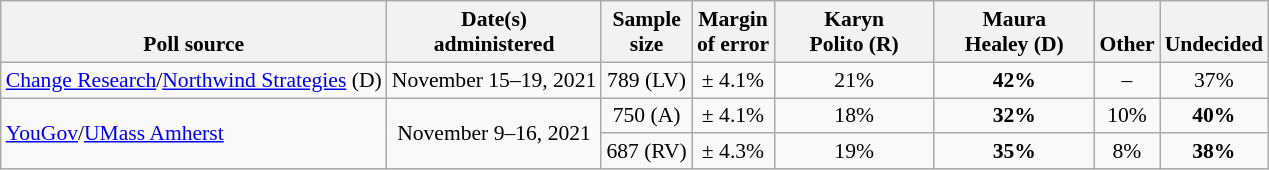<table class="wikitable" style="font-size:90%;text-align:center;">
<tr valign=bottom>
<th>Poll source</th>
<th>Date(s)<br>administered</th>
<th>Sample<br>size</th>
<th>Margin<br>of error</th>
<th style="width:100px;">Karyn<br>Polito (R)</th>
<th style="width:100px;">Maura<br>Healey (D)</th>
<th>Other</th>
<th>Undecided</th>
</tr>
<tr>
<td style="text-align:left;"><a href='#'>Change Research</a>/<a href='#'>Northwind Strategies</a> (D)</td>
<td>November 15–19, 2021</td>
<td>789 (LV)</td>
<td>± 4.1%</td>
<td>21%</td>
<td><strong>42%</strong></td>
<td>–</td>
<td>37%</td>
</tr>
<tr>
<td style="text-align:left;" rowspan="2"><a href='#'>YouGov</a>/<a href='#'>UMass Amherst</a></td>
<td rowspan="2">November 9–16, 2021</td>
<td>750 (A)</td>
<td>± 4.1%</td>
<td>18%</td>
<td><strong>32%</strong></td>
<td>10%</td>
<td><strong>40%</strong></td>
</tr>
<tr>
<td>687 (RV)</td>
<td>± 4.3%</td>
<td>19%</td>
<td><strong>35%</strong></td>
<td>8%</td>
<td><strong>38%</strong></td>
</tr>
</table>
